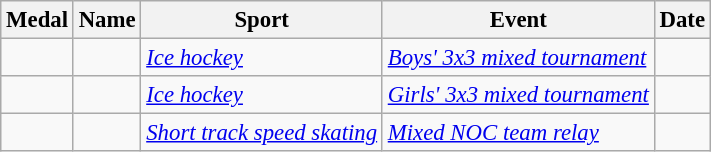<table class="wikitable sortable" style="font-size: 95%">
<tr>
<th>Medal</th>
<th>Name</th>
<th>Sport</th>
<th>Event</th>
<th>Date</th>
</tr>
<tr>
<td><em></em></td>
<td><em></em></td>
<td><em><a href='#'>Ice hockey</a></em></td>
<td><em><a href='#'>Boys' 3x3 mixed tournament</a></em></td>
<td><em></em></td>
</tr>
<tr>
<td><em></em></td>
<td><em></em></td>
<td><em><a href='#'>Ice hockey</a></em></td>
<td><em><a href='#'>Girls' 3x3 mixed tournament</a></em></td>
<td><em></em></td>
</tr>
<tr>
<td><em></em></td>
<td><em></em></td>
<td><em><a href='#'>Short track speed skating</a></em></td>
<td><em><a href='#'>Mixed NOC team relay</a></em></td>
<td><em></em></td>
</tr>
</table>
